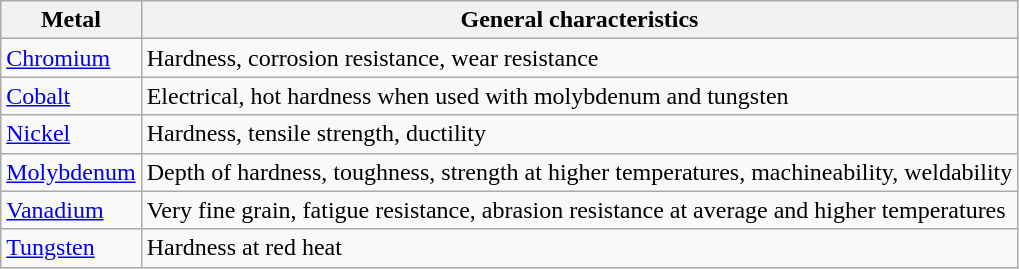<table class="wikitable">
<tr>
<th>Metal</th>
<th>General characteristics</th>
</tr>
<tr>
<td><a href='#'>Chromium</a></td>
<td>Hardness, corrosion resistance, wear resistance</td>
</tr>
<tr>
<td><a href='#'>Cobalt</a></td>
<td>Electrical, hot hardness when used with molybdenum and tungsten</td>
</tr>
<tr>
<td><a href='#'>Nickel</a></td>
<td>Hardness, tensile strength, ductility</td>
</tr>
<tr>
<td><a href='#'>Molybdenum</a></td>
<td>Depth of hardness, toughness, strength at higher temperatures, machineability, weldability</td>
</tr>
<tr>
<td><a href='#'>Vanadium</a></td>
<td>Very fine grain, fatigue resistance, abrasion resistance at average and higher temperatures</td>
</tr>
<tr>
<td><a href='#'>Tungsten</a></td>
<td>Hardness at red heat</td>
</tr>
</table>
